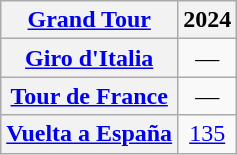<table class="wikitable plainrowheaders">
<tr>
<th scope="col"><a href='#'>Grand Tour</a></th>
<th scope="col">2024</th>
</tr>
<tr style="text-align:center;">
<th scope="row"> <a href='#'>Giro d'Italia</a></th>
<td>—</td>
</tr>
<tr style="text-align:center;">
<th scope="row"> <a href='#'>Tour de France</a></th>
<td>—</td>
</tr>
<tr style="text-align:center;">
<th scope="row"> <a href='#'>Vuelta a España</a></th>
<td><a href='#'>135</a></td>
</tr>
</table>
